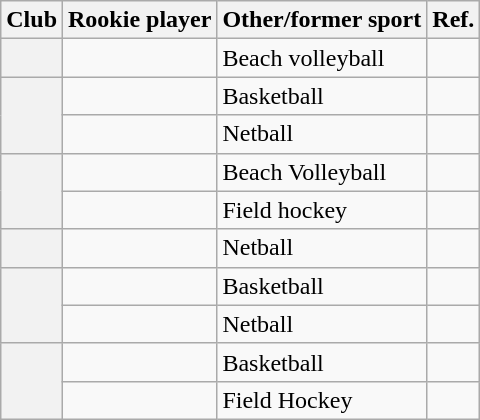<table class="wikitable" style="text-align:left;">
<tr>
<th>Club</th>
<th>Rookie player</th>
<th>Other/former sport</th>
<th class=unsortable>Ref.</th>
</tr>
<tr>
<th rowspan="1" ></th>
<td></td>
<td>Beach volleyball</td>
<td></td>
</tr>
<tr>
<th rowspan="2" ></th>
<td></td>
<td>Basketball</td>
<td></td>
</tr>
<tr>
<td></td>
<td>Netball</td>
<td></td>
</tr>
<tr>
<th rowspan="2" ></th>
<td></td>
<td>Beach Volleyball</td>
<td></td>
</tr>
<tr>
<td></td>
<td>Field hockey</td>
<td></td>
</tr>
<tr>
<th rowspan="1" ></th>
<td></td>
<td>Netball</td>
<td></td>
</tr>
<tr>
<th rowspan="2" ></th>
<td></td>
<td>Basketball</td>
<td></td>
</tr>
<tr>
<td></td>
<td>Netball</td>
<td></td>
</tr>
<tr>
<th rowspan="2" ></th>
<td></td>
<td>Basketball</td>
<td></td>
</tr>
<tr>
<td></td>
<td>Field Hockey</td>
<td></td>
</tr>
</table>
